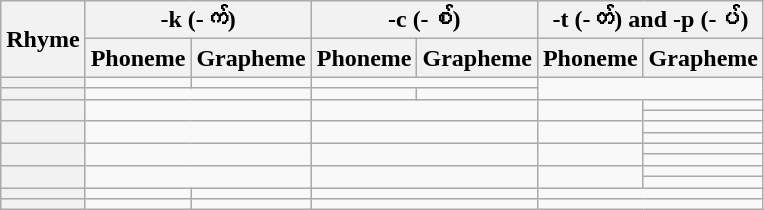<table class="wikitable letters-table letters-blue letters-lo" style="text-align:center">
<tr>
<th rowspan="2">Rhyme</th>
<th colspan="2">-k (-က်)</th>
<th colspan="2">-c (-စ်)</th>
<th colspan="2">-t (-တ်) and -p (-ပ်)</th>
</tr>
<tr>
<th>Phoneme</th>
<th>Grapheme</th>
<th>Phoneme</th>
<th>Grapheme</th>
<th>Phoneme</th>
<th>Grapheme</th>
</tr>
<tr>
<th></th>
<td></td>
<td></td>
<td colspan="2"></td>
<td colspan="2" rowspan="2"></td>
</tr>
<tr>
<th></th>
<td colspan="2"></td>
<td></td>
<td></td>
</tr>
<tr>
<th rowspan="2"></th>
<td colspan="2" rowspan="2"></td>
<td colspan="2" rowspan="2"></td>
<td rowspan="2"></td>
<td></td>
</tr>
<tr>
<td></td>
</tr>
<tr>
<th rowspan="2"></th>
<td colspan="2" rowspan="2"></td>
<td colspan="2" rowspan="2"></td>
<td rowspan="2"></td>
<td></td>
</tr>
<tr>
<td></td>
</tr>
<tr>
<th rowspan="2"></th>
<td colspan="2" rowspan="2"></td>
<td colspan="2" rowspan="2"></td>
<td rowspan="2"></td>
<td></td>
</tr>
<tr>
<td></td>
</tr>
<tr>
<th rowspan="2"></th>
<td colspan="2" rowspan="2"></td>
<td colspan="2" rowspan="2"></td>
<td rowspan="2"></td>
<td></td>
</tr>
<tr>
<td></td>
</tr>
<tr>
<th></th>
<td></td>
<td></td>
<td colspan="2"></td>
<td colspan="2"></td>
</tr>
<tr>
<th></th>
<td></td>
<td></td>
<td colspan="2"></td>
<td colspan="2"></td>
</tr>
</table>
